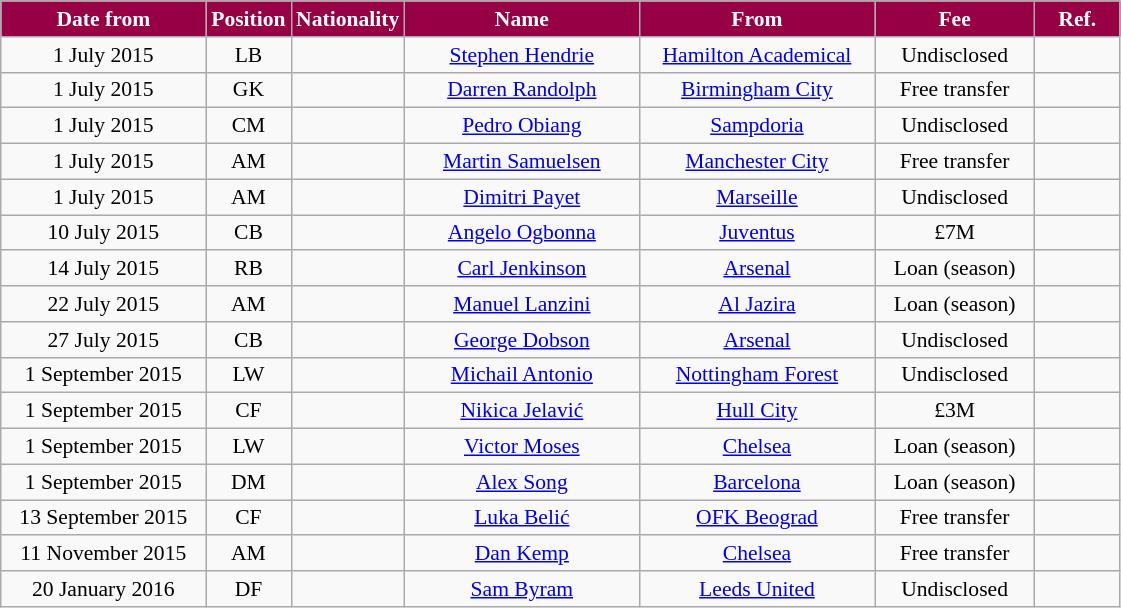<table class="wikitable" style="text-align:center; font-size:90%; ">
<tr>
<th style="background:#970045; color:#fff; width:130px;">Date from</th>
<th style="background:#970045; color:#fff; width:50px;">Position</th>
<th style="background:#970045; color:#fff; width:50px;">Nationality</th>
<th style="background:#970045; color:#fff; width:150px;">Name</th>
<th style="background:#970045; color:#fff; width:150px;">From</th>
<th style="background:#970045; color:#fff; width:100px;">Fee</th>
<th style="background:#970045; color:#fff; width:50px;">Ref.</th>
</tr>
<tr>
<td>1 July 2015</td>
<td>LB</td>
<td></td>
<td><a href='#'>Stephen Hendrie</a></td>
<td><a href='#'>Hamilton Academical</a></td>
<td>Undisclosed</td>
<td></td>
</tr>
<tr>
<td>1 July 2015</td>
<td>GK</td>
<td></td>
<td><a href='#'>Darren Randolph</a></td>
<td><a href='#'>Birmingham City</a></td>
<td>Free transfer</td>
<td></td>
</tr>
<tr>
<td>1 July 2015</td>
<td>CM</td>
<td></td>
<td><a href='#'>Pedro Obiang</a></td>
<td><a href='#'>Sampdoria</a></td>
<td>Undisclosed</td>
<td></td>
</tr>
<tr>
<td>1 July 2015</td>
<td>AM</td>
<td></td>
<td><a href='#'>Martin Samuelsen</a></td>
<td><a href='#'>Manchester City</a></td>
<td>Free transfer</td>
<td></td>
</tr>
<tr>
<td>1 July 2015</td>
<td>AM</td>
<td></td>
<td><a href='#'>Dimitri Payet</a></td>
<td><a href='#'>Marseille</a></td>
<td>Undisclosed</td>
<td></td>
</tr>
<tr>
<td>10 July 2015</td>
<td>CB</td>
<td></td>
<td><a href='#'>Angelo Ogbonna</a></td>
<td><a href='#'>Juventus</a></td>
<td>£7M</td>
<td></td>
</tr>
<tr>
<td>14 July 2015</td>
<td>RB</td>
<td></td>
<td><a href='#'>Carl Jenkinson</a></td>
<td><a href='#'>Arsenal</a></td>
<td>Loan (season)</td>
<td></td>
</tr>
<tr>
<td>22 July 2015</td>
<td>AM</td>
<td></td>
<td><a href='#'>Manuel Lanzini</a></td>
<td><a href='#'>Al Jazira</a></td>
<td>Loan (season)</td>
<td></td>
</tr>
<tr>
<td>27 July 2015</td>
<td>CB</td>
<td></td>
<td><a href='#'>George Dobson</a></td>
<td><a href='#'>Arsenal</a></td>
<td>Undisclosed</td>
<td></td>
</tr>
<tr>
<td>1 September 2015</td>
<td>LW</td>
<td></td>
<td><a href='#'>Michail Antonio</a></td>
<td><a href='#'>Nottingham Forest</a></td>
<td>Undisclosed</td>
<td></td>
</tr>
<tr>
<td>1 September 2015</td>
<td>CF</td>
<td></td>
<td><a href='#'>Nikica Jelavić</a></td>
<td><a href='#'>Hull City</a></td>
<td>£3M</td>
<td></td>
</tr>
<tr>
<td>1 September 2015</td>
<td>LW</td>
<td></td>
<td><a href='#'>Victor Moses</a></td>
<td><a href='#'>Chelsea</a></td>
<td>Loan (season)</td>
<td></td>
</tr>
<tr>
<td>1 September 2015</td>
<td>DM</td>
<td></td>
<td><a href='#'>Alex Song</a></td>
<td><a href='#'>Barcelona</a></td>
<td>Loan (season)</td>
<td></td>
</tr>
<tr>
<td>13 September 2015</td>
<td>CF</td>
<td></td>
<td><a href='#'>Luka Belić</a></td>
<td><a href='#'>OFK Beograd</a></td>
<td>Free transfer</td>
<td></td>
</tr>
<tr>
<td>11 November 2015</td>
<td>AM</td>
<td></td>
<td><a href='#'>Dan Kemp</a></td>
<td><a href='#'>Chelsea</a></td>
<td>Free transfer</td>
<td></td>
</tr>
<tr>
<td>20 January 2016</td>
<td>DF</td>
<td></td>
<td><a href='#'>Sam Byram</a></td>
<td><a href='#'>Leeds United</a></td>
<td>Undisclosed</td>
<td></td>
</tr>
</table>
